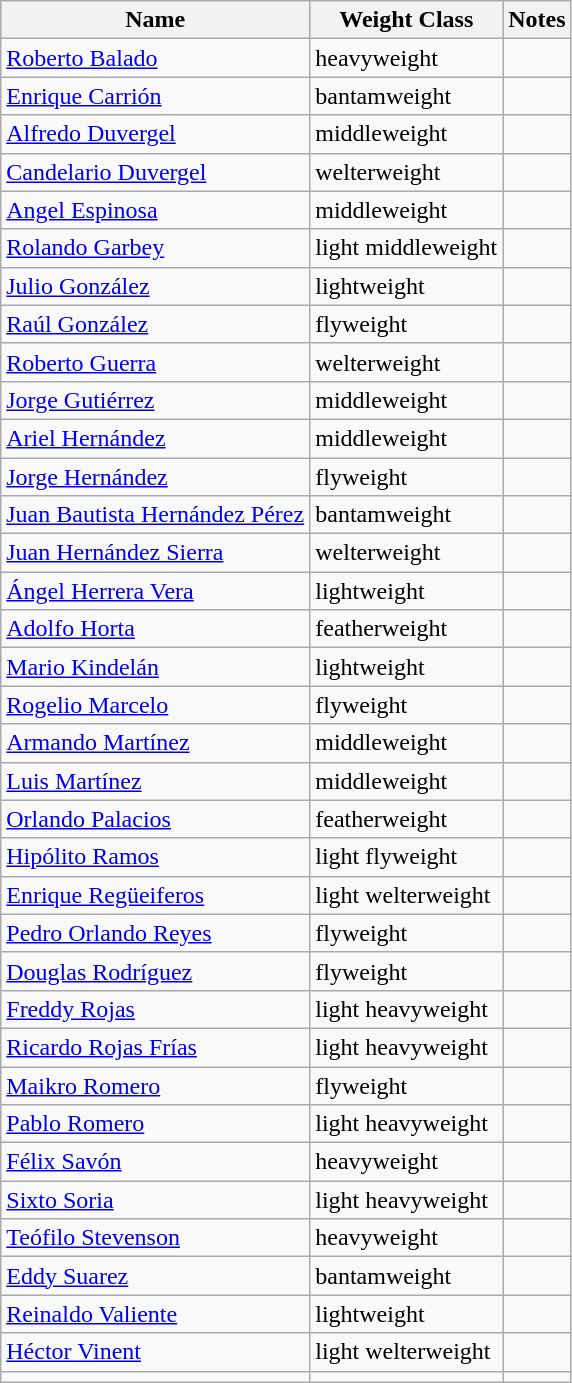<table class="wikitable sortable">
<tr>
<th>Name</th>
<th>Weight Class</th>
<th class="unsortable">Notes</th>
</tr>
<tr>
<td><a href='#'>Roberto Balado</a></td>
<td>heavyweight</td>
<td></td>
</tr>
<tr>
<td><a href='#'>Enrique Carrión</a></td>
<td>bantamweight</td>
<td></td>
</tr>
<tr>
<td><a href='#'>Alfredo Duvergel</a></td>
<td>middleweight</td>
<td></td>
</tr>
<tr>
<td><a href='#'>Candelario Duvergel</a></td>
<td>welterweight</td>
<td></td>
</tr>
<tr>
<td><a href='#'>Angel Espinosa</a></td>
<td>middleweight</td>
<td></td>
</tr>
<tr>
<td><a href='#'>Rolando Garbey</a></td>
<td>light middleweight</td>
<td></td>
</tr>
<tr>
<td><a href='#'>Julio González</a></td>
<td>lightweight</td>
<td></td>
</tr>
<tr>
<td><a href='#'>Raúl González</a></td>
<td>flyweight</td>
<td></td>
</tr>
<tr>
<td><a href='#'>Roberto Guerra</a></td>
<td>welterweight</td>
<td></td>
</tr>
<tr>
<td><a href='#'>Jorge Gutiérrez</a></td>
<td>middleweight</td>
<td></td>
</tr>
<tr>
<td><a href='#'>Ariel Hernández</a></td>
<td>middleweight</td>
<td></td>
</tr>
<tr>
<td><a href='#'>Jorge Hernández</a></td>
<td>flyweight</td>
<td></td>
</tr>
<tr>
<td><a href='#'>Juan Bautista Hernández Pérez</a></td>
<td>bantamweight</td>
<td></td>
</tr>
<tr>
<td><a href='#'>Juan Hernández Sierra</a></td>
<td>welterweight</td>
<td></td>
</tr>
<tr>
<td><a href='#'>Ángel Herrera Vera</a></td>
<td>lightweight</td>
<td></td>
</tr>
<tr>
<td><a href='#'>Adolfo Horta</a></td>
<td>featherweight</td>
<td></td>
</tr>
<tr>
<td><a href='#'>Mario Kindelán</a></td>
<td>lightweight</td>
<td></td>
</tr>
<tr>
<td><a href='#'>Rogelio Marcelo</a></td>
<td>flyweight</td>
<td></td>
</tr>
<tr>
<td><a href='#'>Armando Martínez</a></td>
<td>middleweight</td>
<td></td>
</tr>
<tr>
<td><a href='#'>Luis Martínez</a></td>
<td>middleweight</td>
<td></td>
</tr>
<tr>
<td><a href='#'>Orlando Palacios</a></td>
<td>featherweight</td>
<td></td>
</tr>
<tr>
<td><a href='#'>Hipólito Ramos</a></td>
<td>light flyweight</td>
<td></td>
</tr>
<tr>
<td><a href='#'>Enrique Regüeiferos</a></td>
<td>light welterweight</td>
<td></td>
</tr>
<tr>
<td><a href='#'>Pedro Orlando Reyes</a></td>
<td>flyweight</td>
<td></td>
</tr>
<tr>
<td><a href='#'>Douglas Rodríguez</a></td>
<td>flyweight</td>
<td></td>
</tr>
<tr>
<td><a href='#'>Freddy Rojas</a></td>
<td>light heavyweight</td>
<td></td>
</tr>
<tr>
<td><a href='#'>Ricardo Rojas Frías</a></td>
<td>light heavyweight</td>
<td></td>
</tr>
<tr>
<td><a href='#'>Maikro Romero</a></td>
<td>flyweight</td>
<td></td>
</tr>
<tr>
<td><a href='#'>Pablo Romero</a></td>
<td>light heavyweight</td>
<td></td>
</tr>
<tr>
<td><a href='#'>Félix Savón</a></td>
<td>heavyweight</td>
<td></td>
</tr>
<tr>
<td><a href='#'>Sixto Soria</a></td>
<td>light heavyweight</td>
<td></td>
</tr>
<tr>
<td><a href='#'>Teófilo Stevenson</a></td>
<td>heavyweight</td>
<td></td>
</tr>
<tr>
<td><a href='#'>Eddy Suarez</a></td>
<td>bantamweight</td>
<td></td>
</tr>
<tr>
<td><a href='#'>Reinaldo Valiente</a></td>
<td>lightweight</td>
<td></td>
</tr>
<tr>
<td><a href='#'>Héctor Vinent</a></td>
<td>light welterweight</td>
<td></td>
</tr>
<tr>
<td></td>
<td></td>
<td></td>
</tr>
</table>
